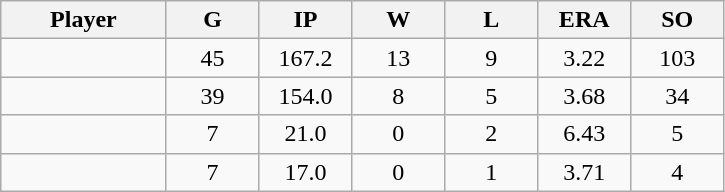<table class="wikitable sortable">
<tr>
<th bgcolor="#DDDDFF" width="16%">Player</th>
<th bgcolor="#DDDDFF" width="9%">G</th>
<th bgcolor="#DDDDFF" width="9%">IP</th>
<th bgcolor="#DDDDFF" width="9%">W</th>
<th bgcolor="#DDDDFF" width="9%">L</th>
<th bgcolor="#DDDDFF" width="9%">ERA</th>
<th bgcolor="#DDDDFF" width="9%">SO</th>
</tr>
<tr align="center">
<td></td>
<td>45</td>
<td>167.2</td>
<td>13</td>
<td>9</td>
<td>3.22</td>
<td>103</td>
</tr>
<tr align="center">
<td></td>
<td>39</td>
<td>154.0</td>
<td>8</td>
<td>5</td>
<td>3.68</td>
<td>34</td>
</tr>
<tr align="center">
<td></td>
<td>7</td>
<td>21.0</td>
<td>0</td>
<td>2</td>
<td>6.43</td>
<td>5</td>
</tr>
<tr align="center">
<td></td>
<td>7</td>
<td>17.0</td>
<td>0</td>
<td>1</td>
<td>3.71</td>
<td>4</td>
</tr>
</table>
